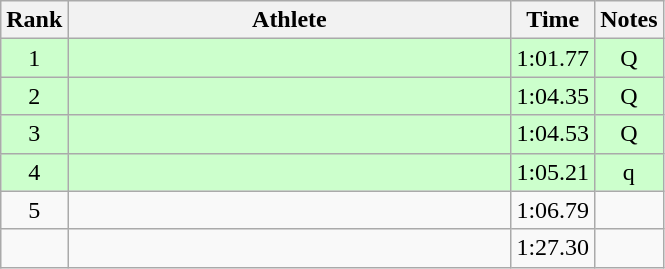<table class="wikitable" style="text-align:center">
<tr>
<th>Rank</th>
<th Style="width:18em">Athlete</th>
<th>Time</th>
<th>Notes</th>
</tr>
<tr style="background:#cfc">
<td>1</td>
<td style="text-align:left"></td>
<td>1:01.77</td>
<td>Q</td>
</tr>
<tr style="background:#cfc">
<td>2</td>
<td style="text-align:left"></td>
<td>1:04.35</td>
<td>Q</td>
</tr>
<tr style="background:#cfc">
<td>3</td>
<td style="text-align:left"></td>
<td>1:04.53</td>
<td>Q</td>
</tr>
<tr style="background:#cfc">
<td>4</td>
<td style="text-align:left"></td>
<td>1:05.21</td>
<td>q</td>
</tr>
<tr>
<td>5</td>
<td style="text-align:left"></td>
<td>1:06.79</td>
<td></td>
</tr>
<tr>
<td></td>
<td style="text-align:left"></td>
<td>1:27.30</td>
<td></td>
</tr>
</table>
